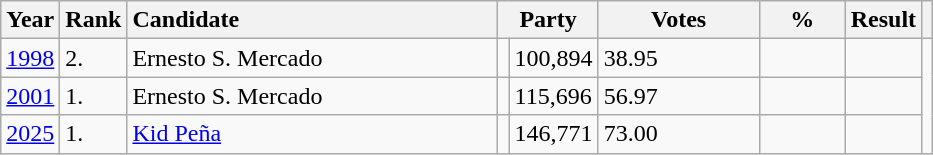<table class="wikitable">
<tr>
<th>Year</th>
<th width="5px">Rank</th>
<th style="text-align:left;width: 15em">Candidate</th>
<th colspan="2">Party</th>
<th width="100px">Votes</th>
<th width="50px">%</th>
<th>Result</th>
<th></th>
</tr>
<tr>
<td><a href='#'>1998</a></td>
<td>2.</td>
<td width="200px" style="text-align:left;">Ernesto S. Mercado</td>
<td></td>
<td>100,894</td>
<td>38.95</td>
<td></td>
<td></td>
</tr>
<tr>
<td><a href='#'>2001</a></td>
<td>1.</td>
<td width="200px" style="text-align:left;">Ernesto S. Mercado</td>
<td></td>
<td>115,696</td>
<td>56.97</td>
<td></td>
<td></td>
</tr>
<tr>
<td><a href='#'>2025</a></td>
<td>1.</td>
<td width="200px" style="text-align:left;"><a href='#'>Kid Peña</a></td>
<td></td>
<td>146,771</td>
<td>73.00</td>
<td></td>
<td></td>
</tr>
</table>
